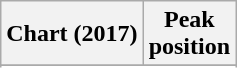<table class="wikitable sortable plainrowheaders" style="text-align:center">
<tr>
<th>Chart (2017)</th>
<th>Peak<br>position</th>
</tr>
<tr>
</tr>
<tr>
</tr>
<tr>
</tr>
<tr>
</tr>
<tr>
</tr>
<tr>
</tr>
</table>
